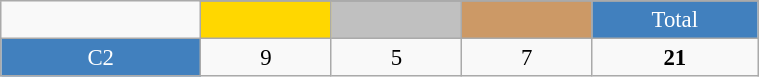<table class="wikitable"  style="font-size:95%; text-align:center; border:gray solid 1px; width:40%;">
<tr>
<td rowspan="2" style="width:3%;"></td>
</tr>
<tr>
<td style="width:2%;" bgcolor=gold></td>
<td style="width:2%;" bgcolor=silver></td>
<td style="width:2%;" bgcolor=cc9966></td>
<td style="width:2%; background-color:#4180be; color:white;">Total</td>
</tr>
<tr>
<td style="background-color:#4180be; color:white;">C2</td>
<td>9</td>
<td>5</td>
<td>7</td>
<td><strong>21</strong></td>
</tr>
</table>
